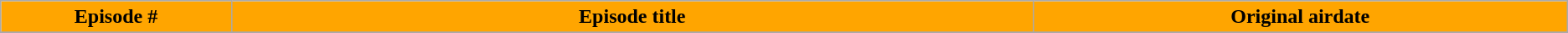<table class="wikitable plainrowheaders">
<tr>
<th style="background:orange; width:3%;">Episode #</th>
<th style="background:orange; width:12%;">Episode title</th>
<th style="background:orange; width:8%;">Original airdate</th>
</tr>
<tr style="background:#fff;"|>
</tr>
</table>
